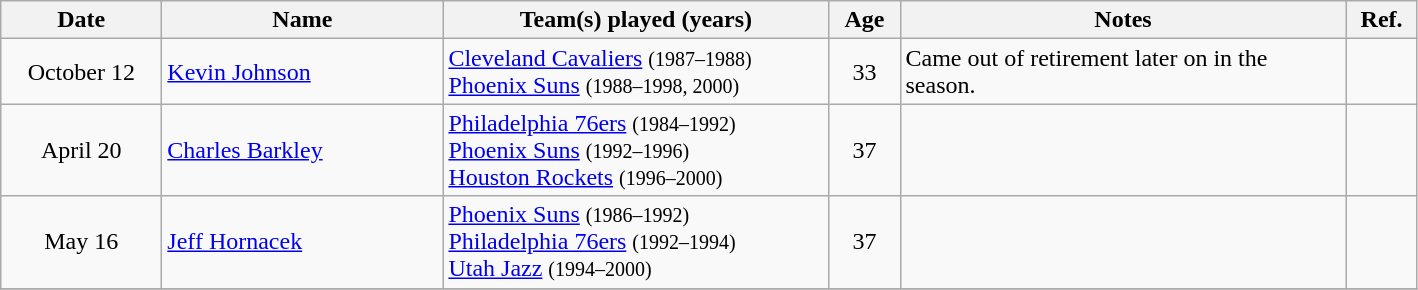<table class="wikitable">
<tr>
<th style="width:100px">Date</th>
<th style="width:180px">Name</th>
<th style="width:250px">Team(s) played (years)</th>
<th style="width:40px">Age</th>
<th style="width:290px">Notes</th>
<th style="width:40px">Ref.</th>
</tr>
<tr>
<td align=center>October 12</td>
<td><a href='#'>Kevin Johnson</a></td>
<td><a href='#'>Cleveland Cavaliers</a> <small>(1987–1988)</small><br><a href='#'>Phoenix Suns</a> <small>(1988–1998, 2000)</small></td>
<td align=center>33</td>
<td>Came out of retirement later on in the season.</td>
<td align=center></td>
</tr>
<tr>
<td align=center>April 20</td>
<td><a href='#'>Charles Barkley</a></td>
<td><a href='#'>Philadelphia 76ers</a> <small>(1984–1992)</small><br><a href='#'>Phoenix Suns</a> <small>(1992–1996)</small><br><a href='#'>Houston Rockets</a> <small>(1996–2000)</small></td>
<td align=center>37</td>
<td></td>
<td align=center></td>
</tr>
<tr>
<td align=center>May 16</td>
<td><a href='#'>Jeff Hornacek</a></td>
<td><a href='#'>Phoenix Suns</a> <small>(1986–1992)</small><br><a href='#'>Philadelphia 76ers</a> <small>(1992–1994)</small><br><a href='#'>Utah Jazz</a> <small>(1994–2000)</small></td>
<td align=center>37</td>
<td></td>
<td align=center></td>
</tr>
<tr>
</tr>
</table>
